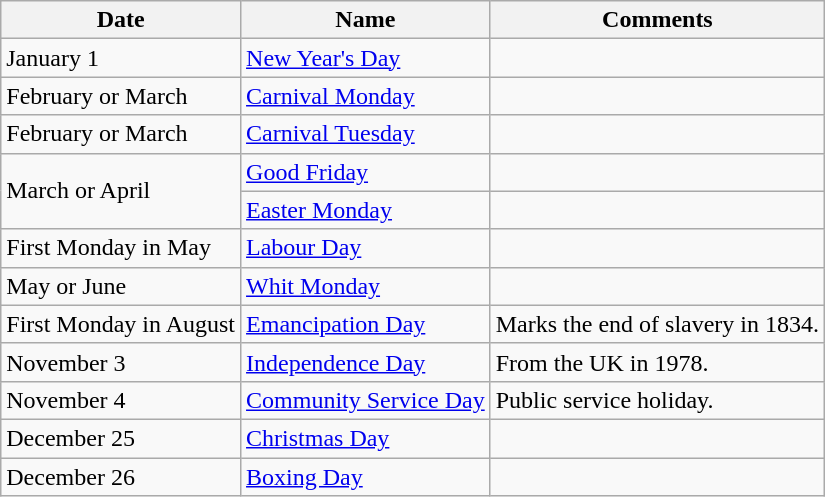<table class="wikitable">
<tr>
<th>Date</th>
<th>Name</th>
<th>Comments</th>
</tr>
<tr>
<td>January 1</td>
<td><a href='#'>New Year's Day</a></td>
<td></td>
</tr>
<tr>
<td>February or March</td>
<td><a href='#'>Carnival Monday</a></td>
<td></td>
</tr>
<tr>
<td>February or March</td>
<td><a href='#'>Carnival Tuesday</a></td>
<td></td>
</tr>
<tr>
<td rowspan="2">March or April</td>
<td><a href='#'>Good Friday</a></td>
<td></td>
</tr>
<tr>
<td><a href='#'>Easter Monday</a></td>
<td></td>
</tr>
<tr>
<td>First Monday in May</td>
<td><a href='#'>Labour Day</a></td>
<td></td>
</tr>
<tr>
<td>May or June</td>
<td><a href='#'>Whit Monday</a></td>
<td></td>
</tr>
<tr>
<td>First Monday in August</td>
<td><a href='#'>Emancipation Day</a></td>
<td>Marks the end of slavery in 1834.</td>
</tr>
<tr>
<td>November 3</td>
<td><a href='#'>Independence Day</a></td>
<td>From the UK in 1978.</td>
</tr>
<tr>
<td>November 4</td>
<td><a href='#'>Community Service Day</a></td>
<td>Public service holiday.</td>
</tr>
<tr>
<td>December 25</td>
<td><a href='#'>Christmas Day</a></td>
<td></td>
</tr>
<tr>
<td>December 26</td>
<td><a href='#'>Boxing Day</a></td>
<td></td>
</tr>
</table>
